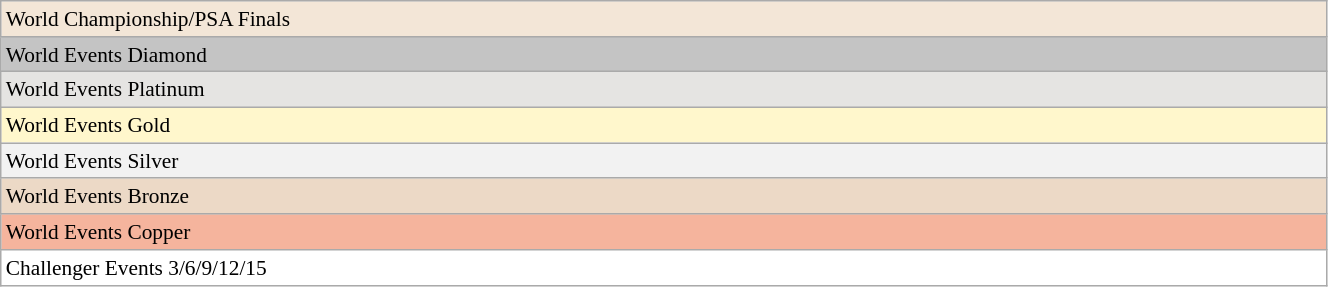<table class=wikitable style=font-size:89%;width:70%>
<tr style="background:#F3E6D7;">
<td>World Championship/PSA Finals</td>
</tr>
<tr style="background:#c4c4c4;">
<td>World Events Diamond</td>
</tr>
<tr style="background:#E5E4E2;">
<td>World Events Platinum</td>
</tr>
<tr style="background:#fff7cc;">
<td>World Events Gold</td>
</tr>
<tr style="background:#f2f2f2;">
<td>World Events Silver</td>
</tr>
<tr style="background:#ecd9c6;">
<td>World Events Bronze</td>
</tr>
<tr style="background:#f5b49d;">
<td>World Events Copper</td>
</tr>
<tr style="background:#fff;">
<td>Challenger Events 3/6/9/12/15</td>
</tr>
</table>
